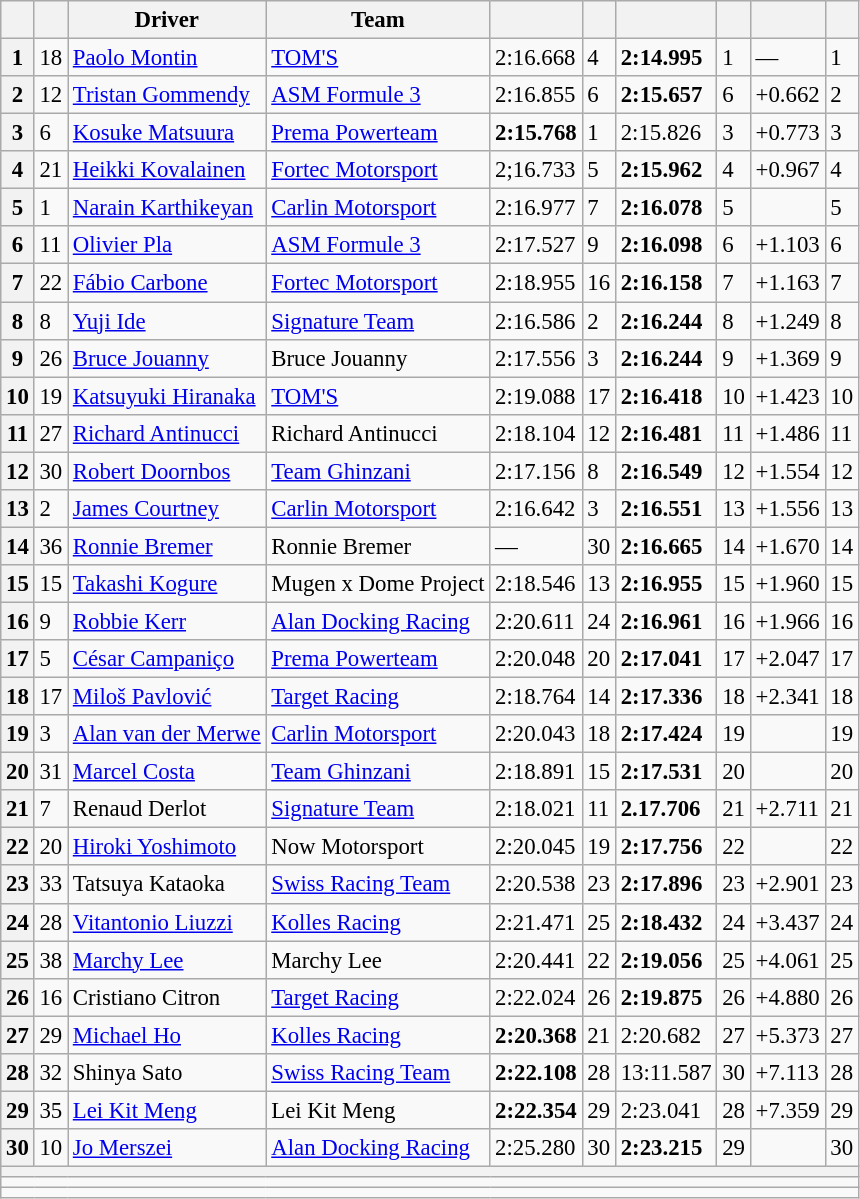<table class="wikitable" style="font-size: 95%;">
<tr>
<th scope="col"></th>
<th scope="col"></th>
<th scope="col">Driver</th>
<th scope="col">Team</th>
<th scope="col"></th>
<th scope="col"></th>
<th scope="col"></th>
<th scope="col"></th>
<th scope="col"></th>
<th scope="col"></th>
</tr>
<tr>
<th scope="row">1</th>
<td>18</td>
<td> <a href='#'>Paolo Montin</a></td>
<td><a href='#'>TOM'S</a></td>
<td>2:16.668</td>
<td>4</td>
<td><strong>2:14.995</strong></td>
<td>1</td>
<td>—</td>
<td>1</td>
</tr>
<tr>
<th scope="row">2</th>
<td>12</td>
<td> <a href='#'>Tristan Gommendy</a></td>
<td><a href='#'>ASM Formule 3</a></td>
<td>2:16.855</td>
<td>6</td>
<td><strong>2:15.657</strong></td>
<td>6</td>
<td>+0.662</td>
<td>2</td>
</tr>
<tr>
<th scope="row">3</th>
<td>6</td>
<td> <a href='#'>Kosuke Matsuura</a></td>
<td><a href='#'>Prema Powerteam</a></td>
<td><strong>2:15.768</strong></td>
<td>1</td>
<td>2:15.826</td>
<td>3</td>
<td>+0.773</td>
<td>3</td>
</tr>
<tr>
<th scope="row">4</th>
<td>21</td>
<td> <a href='#'>Heikki Kovalainen</a></td>
<td><a href='#'>Fortec Motorsport</a></td>
<td>2;16.733</td>
<td>5</td>
<td><strong>2:15.962</strong></td>
<td>4</td>
<td>+0.967</td>
<td>4</td>
</tr>
<tr>
<th scope="row">5</th>
<td>1</td>
<td> <a href='#'>Narain Karthikeyan</a></td>
<td><a href='#'>Carlin Motorsport</a></td>
<td>2:16.977</td>
<td>7</td>
<td><strong>2:16.078</strong></td>
<td>5</td>
<td></td>
<td>5</td>
</tr>
<tr>
<th scope="row">6</th>
<td>11</td>
<td> <a href='#'>Olivier Pla</a></td>
<td><a href='#'>ASM Formule 3</a></td>
<td>2:17.527</td>
<td>9</td>
<td><strong>2:16.098</strong></td>
<td>6</td>
<td>+1.103</td>
<td>6</td>
</tr>
<tr>
<th scope="row">7</th>
<td>22</td>
<td> <a href='#'>Fábio Carbone</a></td>
<td><a href='#'>Fortec Motorsport</a></td>
<td>2:18.955</td>
<td>16</td>
<td><strong>2:16.158</strong></td>
<td>7</td>
<td>+1.163</td>
<td>7</td>
</tr>
<tr>
<th scope="row">8</th>
<td>8</td>
<td> <a href='#'>Yuji Ide</a></td>
<td><a href='#'>Signature Team</a></td>
<td>2:16.586</td>
<td>2</td>
<td><strong>2:16.244</strong></td>
<td>8</td>
<td>+1.249</td>
<td>8</td>
</tr>
<tr>
<th scope="row">9</th>
<td>26</td>
<td> <a href='#'>Bruce Jouanny</a></td>
<td>Bruce Jouanny</td>
<td>2:17.556</td>
<td>3</td>
<td><strong>2:16.244</strong></td>
<td>9</td>
<td>+1.369</td>
<td>9</td>
</tr>
<tr>
<th scope="row">10</th>
<td>19</td>
<td> <a href='#'>Katsuyuki Hiranaka</a></td>
<td><a href='#'>TOM'S</a></td>
<td>2:19.088</td>
<td>17</td>
<td><strong>2:16.418</strong></td>
<td>10</td>
<td>+1.423</td>
<td>10</td>
</tr>
<tr>
<th scope="row">11</th>
<td>27</td>
<td> <a href='#'>Richard Antinucci</a></td>
<td>Richard Antinucci</td>
<td>2:18.104</td>
<td>12</td>
<td><strong>2:16.481</strong></td>
<td>11</td>
<td>+1.486</td>
<td>11</td>
</tr>
<tr>
<th scope="row">12</th>
<td>30</td>
<td> <a href='#'>Robert Doornbos</a></td>
<td><a href='#'>Team Ghinzani</a></td>
<td>2:17.156</td>
<td>8</td>
<td><strong>2:16.549</strong></td>
<td>12</td>
<td>+1.554</td>
<td>12</td>
</tr>
<tr>
<th scope="row">13</th>
<td>2</td>
<td> <a href='#'>James Courtney</a></td>
<td><a href='#'>Carlin Motorsport</a></td>
<td>2:16.642</td>
<td>3</td>
<td><strong>2:16.551</strong></td>
<td>13</td>
<td>+1.556</td>
<td>13</td>
</tr>
<tr>
<th scope="row">14</th>
<td>36</td>
<td> <a href='#'>Ronnie Bremer</a></td>
<td>Ronnie Bremer</td>
<td>—</td>
<td>30</td>
<td><strong>2:16.665</strong></td>
<td>14</td>
<td>+1.670</td>
<td>14</td>
</tr>
<tr>
<th scope="row">15</th>
<td>15</td>
<td> <a href='#'>Takashi Kogure</a></td>
<td>Mugen x Dome Project</td>
<td>2:18.546</td>
<td>13</td>
<td><strong>2:16.955</strong></td>
<td>15</td>
<td>+1.960</td>
<td>15</td>
</tr>
<tr>
<th scope="row">16</th>
<td>9</td>
<td> <a href='#'>Robbie Kerr</a></td>
<td><a href='#'>Alan Docking Racing</a></td>
<td>2:20.611</td>
<td>24</td>
<td><strong>2:16.961</strong></td>
<td>16</td>
<td>+1.966</td>
<td>16</td>
</tr>
<tr>
<th scope="row">17</th>
<td>5</td>
<td> <a href='#'>César Campaniço</a></td>
<td><a href='#'>Prema Powerteam</a></td>
<td>2:20.048</td>
<td>20</td>
<td><strong>2:17.041</strong></td>
<td>17</td>
<td>+2.047</td>
<td>17</td>
</tr>
<tr>
<th scope="row">18</th>
<td>17</td>
<td> <a href='#'>Miloš Pavlović</a></td>
<td><a href='#'>Target Racing</a></td>
<td>2:18.764</td>
<td>14</td>
<td><strong>2:17.336</strong></td>
<td>18</td>
<td>+2.341</td>
<td>18</td>
</tr>
<tr>
<th scope="row">19</th>
<td>3</td>
<td> <a href='#'>Alan van der Merwe</a></td>
<td><a href='#'>Carlin Motorsport</a></td>
<td>2:20.043</td>
<td>18</td>
<td><strong>2:17.424</strong></td>
<td>19</td>
<td></td>
<td>19</td>
</tr>
<tr>
<th scope="row">20</th>
<td>31</td>
<td> <a href='#'>Marcel Costa</a></td>
<td><a href='#'>Team Ghinzani</a></td>
<td>2:18.891</td>
<td>15</td>
<td><strong>2:17.531</strong></td>
<td>20</td>
<td></td>
<td>20</td>
</tr>
<tr>
<th scope="row">21</th>
<td>7</td>
<td> Renaud Derlot</td>
<td><a href='#'>Signature Team</a></td>
<td>2:18.021</td>
<td>11</td>
<td><strong>2.17.706</strong></td>
<td>21</td>
<td>+2.711</td>
<td>21</td>
</tr>
<tr>
<th scope="row">22</th>
<td>20</td>
<td> <a href='#'>Hiroki Yoshimoto</a></td>
<td>Now Motorsport</td>
<td>2:20.045</td>
<td>19</td>
<td><strong>2:17.756</strong></td>
<td>22</td>
<td></td>
<td>22</td>
</tr>
<tr>
<th scope="row">23</th>
<td>33</td>
<td> Tatsuya Kataoka</td>
<td><a href='#'>Swiss Racing Team</a></td>
<td>2:20.538</td>
<td>23</td>
<td><strong>2:17.896</strong></td>
<td>23</td>
<td>+2.901</td>
<td>23</td>
</tr>
<tr>
<th scope="row">24</th>
<td>28</td>
<td> <a href='#'>Vitantonio Liuzzi</a></td>
<td><a href='#'>Kolles Racing</a></td>
<td>2:21.471</td>
<td>25</td>
<td><strong>2:18.432</strong></td>
<td>24</td>
<td>+3.437</td>
<td>24</td>
</tr>
<tr>
<th scope="row">25</th>
<td>38</td>
<td> <a href='#'>Marchy Lee</a></td>
<td>Marchy Lee</td>
<td>2:20.441</td>
<td>22</td>
<td><strong>2:19.056</strong></td>
<td>25</td>
<td>+4.061</td>
<td>25</td>
</tr>
<tr>
<th scope="row">26</th>
<td>16</td>
<td> Cristiano Citron</td>
<td><a href='#'>Target Racing</a></td>
<td>2:22.024</td>
<td>26</td>
<td><strong>2:19.875</strong></td>
<td>26</td>
<td>+4.880</td>
<td>26</td>
</tr>
<tr>
<th scope="row">27</th>
<td>29</td>
<td> <a href='#'>Michael Ho</a></td>
<td><a href='#'>Kolles Racing</a></td>
<td><strong>2:20.368</strong></td>
<td>21</td>
<td>2:20.682</td>
<td>27</td>
<td>+5.373</td>
<td>27</td>
</tr>
<tr>
<th scope="row">28</th>
<td>32</td>
<td> Shinya Sato</td>
<td><a href='#'>Swiss Racing Team</a></td>
<td><strong>2:22.108</strong></td>
<td>28</td>
<td>13:11.587</td>
<td>30</td>
<td>+7.113</td>
<td>28</td>
</tr>
<tr>
<th scope="row">29</th>
<td>35</td>
<td> <a href='#'>Lei Kit Meng</a></td>
<td>Lei Kit Meng</td>
<td><strong>2:22.354</strong></td>
<td>29</td>
<td>2:23.041</td>
<td>28</td>
<td>+7.359</td>
<td>29</td>
</tr>
<tr>
<th scope="row">30</th>
<td>10</td>
<td> <a href='#'>Jo Merszei</a></td>
<td><a href='#'>Alan Docking Racing</a></td>
<td>2:25.280</td>
<td>30</td>
<td><strong>2:23.215</strong></td>
<td>29</td>
<td></td>
<td>30</td>
</tr>
<tr>
<th colspan="10"></th>
</tr>
<tr>
<td colspan="10"></td>
</tr>
<tr>
<td colspan="10"></td>
</tr>
</table>
